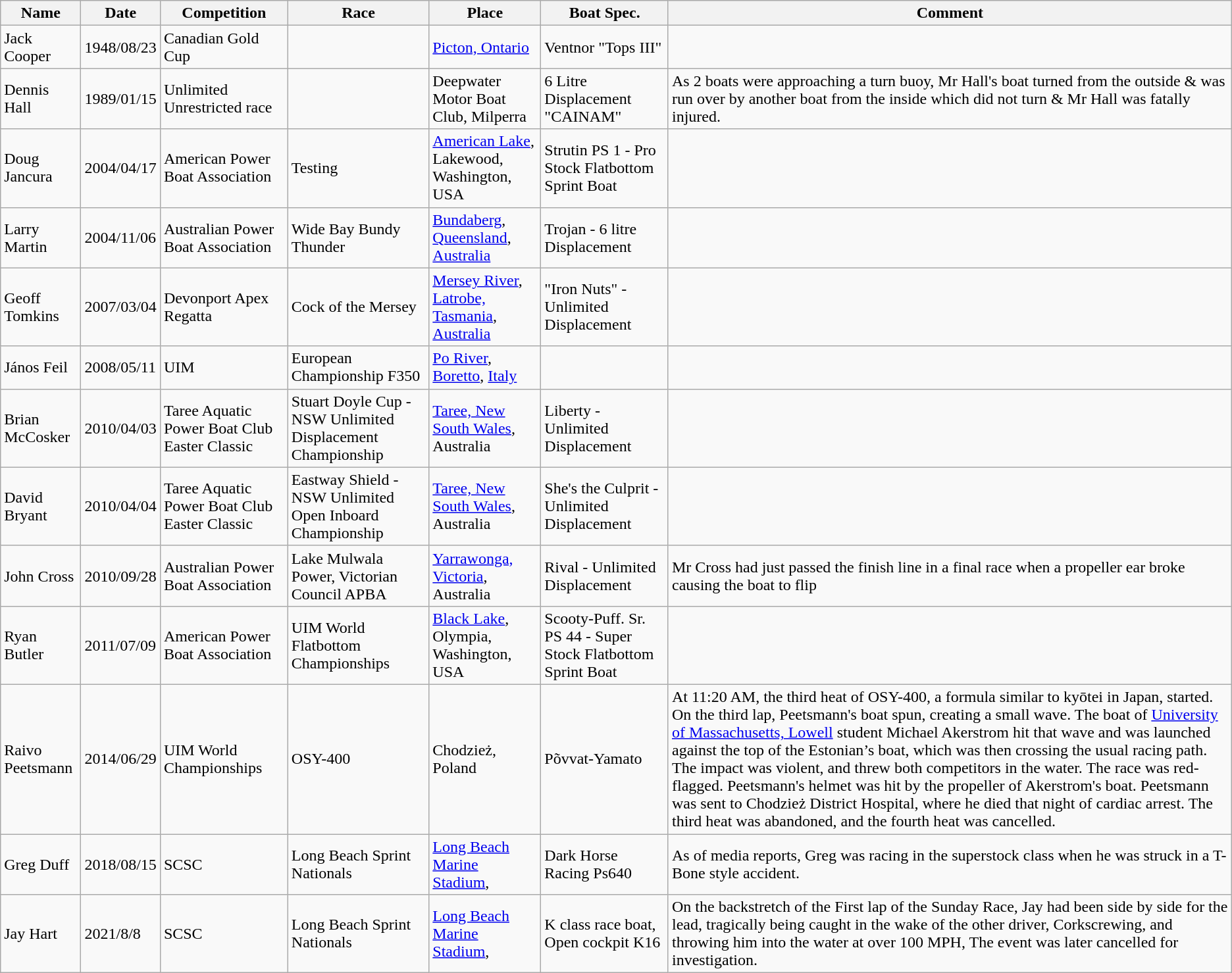<table class="wikitable sortable">
<tr>
<th>Name</th>
<th>Date</th>
<th>Competition</th>
<th>Race</th>
<th>Place</th>
<th>Boat Spec.</th>
<th>Comment</th>
</tr>
<tr>
<td>Jack Cooper</td>
<td>1948/08/23</td>
<td>Canadian Gold Cup</td>
<td></td>
<td><a href='#'>Picton, Ontario</a></td>
<td>Ventnor "Tops III"</td>
<td></td>
</tr>
<tr>
<td>Dennis Hall</td>
<td>1989/01/15</td>
<td>Unlimited Unrestricted race</td>
<td></td>
<td>Deepwater Motor Boat Club, Milperra</td>
<td>6 Litre Displacement "CAINAM"</td>
<td>As 2 boats were approaching a turn buoy, Mr Hall's boat turned from the outside & was run over by another boat from the inside which did not turn & Mr Hall was fatally injured.</td>
</tr>
<tr>
<td>Doug Jancura</td>
<td>2004/04/17</td>
<td>American Power Boat Association</td>
<td>Testing</td>
<td><a href='#'>American Lake</a>, Lakewood, Washington, USA</td>
<td>Strutin PS 1 - Pro Stock Flatbottom Sprint Boat</td>
<td></td>
</tr>
<tr>
<td>Larry Martin</td>
<td>2004/11/06</td>
<td>Australian Power Boat Association</td>
<td>Wide Bay Bundy Thunder</td>
<td><a href='#'>Bundaberg</a>, <a href='#'>Queensland</a>, <a href='#'>Australia</a></td>
<td>Trojan - 6 litre Displacement</td>
</tr>
<tr>
<td>Geoff Tomkins</td>
<td>2007/03/04</td>
<td>Devonport Apex Regatta</td>
<td>Cock of the Mersey</td>
<td><a href='#'>Mersey River</a>, <a href='#'>Latrobe, Tasmania</a>, <a href='#'>Australia</a></td>
<td>"Iron Nuts" - Unlimited Displacement</td>
<td></td>
</tr>
<tr>
<td>János Feil</td>
<td>2008/05/11</td>
<td>UIM</td>
<td>European Championship F350</td>
<td><a href='#'>Po River</a>, <a href='#'>Boretto</a>, <a href='#'>Italy</a></td>
<td></td>
<td></td>
</tr>
<tr>
<td>Brian McCosker</td>
<td>2010/04/03</td>
<td>Taree Aquatic Power Boat Club Easter Classic</td>
<td>Stuart Doyle Cup - NSW Unlimited Displacement Championship</td>
<td><a href='#'>Taree, New South Wales</a>, Australia</td>
<td>Liberty - Unlimited Displacement</td>
<td></td>
</tr>
<tr>
<td>David Bryant</td>
<td>2010/04/04</td>
<td>Taree Aquatic Power Boat Club Easter Classic</td>
<td>Eastway Shield - NSW Unlimited Open Inboard Championship</td>
<td><a href='#'>Taree, New South Wales</a>, Australia</td>
<td>She's the Culprit - Unlimited Displacement</td>
<td></td>
</tr>
<tr>
<td>John Cross</td>
<td>2010/09/28</td>
<td>Australian Power Boat Association</td>
<td>Lake Mulwala Power, Victorian Council APBA</td>
<td><a href='#'>Yarrawonga, Victoria</a>, Australia</td>
<td>Rival - Unlimited Displacement</td>
<td>Mr Cross had just passed the finish line in a final race when a propeller ear broke causing the boat to flip</td>
</tr>
<tr>
<td>Ryan Butler</td>
<td>2011/07/09</td>
<td>American Power Boat Association</td>
<td>UIM World Flatbottom Championships</td>
<td><a href='#'>Black Lake</a>, Olympia, Washington, USA</td>
<td>Scooty-Puff. Sr. PS 44 - Super Stock Flatbottom Sprint Boat</td>
<td></td>
</tr>
<tr>
<td>Raivo Peetsmann</td>
<td>2014/06/29</td>
<td>UIM World Championships</td>
<td>OSY-400</td>
<td>Chodzież, Poland</td>
<td>Põvvat-Yamato</td>
<td>At 11:20 AM, the third heat of OSY-400, a formula similar to kyōtei in Japan, started.  On the third lap, Peetsmann's boat spun, creating a small wave.  The boat of <a href='#'>University of Massachusetts, Lowell</a> student Michael Akerstrom hit that wave and was launched against the top of the Estonian’s boat, which was then crossing the usual racing path. The impact was violent, and threw both competitors in the water. The race was red-flagged.  Peetsmann's helmet was hit by the propeller of Akerstrom's boat.  Peetsmann was sent to Chodzież District Hospital, where he died that night of cardiac arrest.  The third heat was abandoned, and the fourth heat was cancelled.</td>
</tr>
<tr>
<td>Greg Duff</td>
<td>2018/08/15</td>
<td>SCSC</td>
<td>Long Beach Sprint Nationals</td>
<td><a href='#'>Long Beach Marine Stadium</a>,</td>
<td>Dark Horse Racing Ps640</td>
<td>As of media reports, Greg was racing in the superstock class when he was struck in a T-Bone style accident.</td>
</tr>
<tr>
<td>Jay Hart</td>
<td>2021/8/8</td>
<td>SCSC</td>
<td>Long Beach Sprint Nationals</td>
<td><a href='#'>Long Beach Marine Stadium</a>,</td>
<td>K class race boat, Open cockpit K16</td>
<td>On the backstretch of the First lap of the Sunday Race, Jay had been side by side for the lead, tragically being caught in the wake of the other driver, Corkscrewing, and throwing him into the water at over 100 MPH, The event was later cancelled for investigation.</td>
</tr>
</table>
